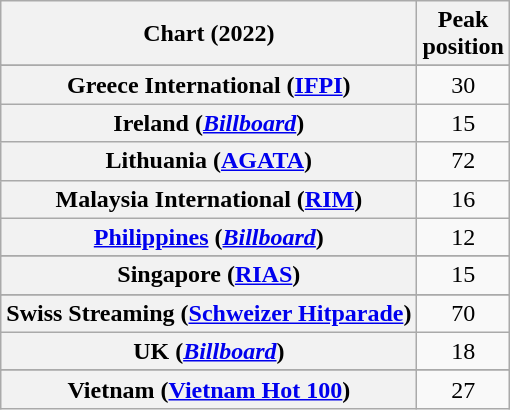<table class="wikitable sortable plainrowheaders" style="text-align:center">
<tr>
<th scope="col">Chart (2022)</th>
<th scope="col">Peak<br>position</th>
</tr>
<tr>
</tr>
<tr>
</tr>
<tr>
</tr>
<tr>
</tr>
<tr>
<th scope="row">Greece International (<a href='#'>IFPI</a>)</th>
<td>30</td>
</tr>
<tr>
<th scope="row">Ireland (<em><a href='#'>Billboard</a></em>)</th>
<td>15</td>
</tr>
<tr>
<th scope="row">Lithuania (<a href='#'>AGATA</a>)</th>
<td>72</td>
</tr>
<tr>
<th scope="row">Malaysia International (<a href='#'>RIM</a>)</th>
<td>16</td>
</tr>
<tr>
<th scope="row"><a href='#'>Philippines</a> (<em><a href='#'>Billboard</a></em>)</th>
<td>12</td>
</tr>
<tr>
</tr>
<tr>
<th scope="row">Singapore (<a href='#'>RIAS</a>)</th>
<td>15</td>
</tr>
<tr>
</tr>
<tr>
</tr>
<tr>
</tr>
<tr>
<th scope="row">Swiss Streaming (<a href='#'>Schweizer Hitparade</a>)</th>
<td>70</td>
</tr>
<tr>
<th scope="row">UK (<em><a href='#'>Billboard</a></em>)</th>
<td>18</td>
</tr>
<tr>
</tr>
<tr>
</tr>
<tr>
<th scope="row">Vietnam (<a href='#'>Vietnam Hot 100</a>)</th>
<td>27</td>
</tr>
</table>
